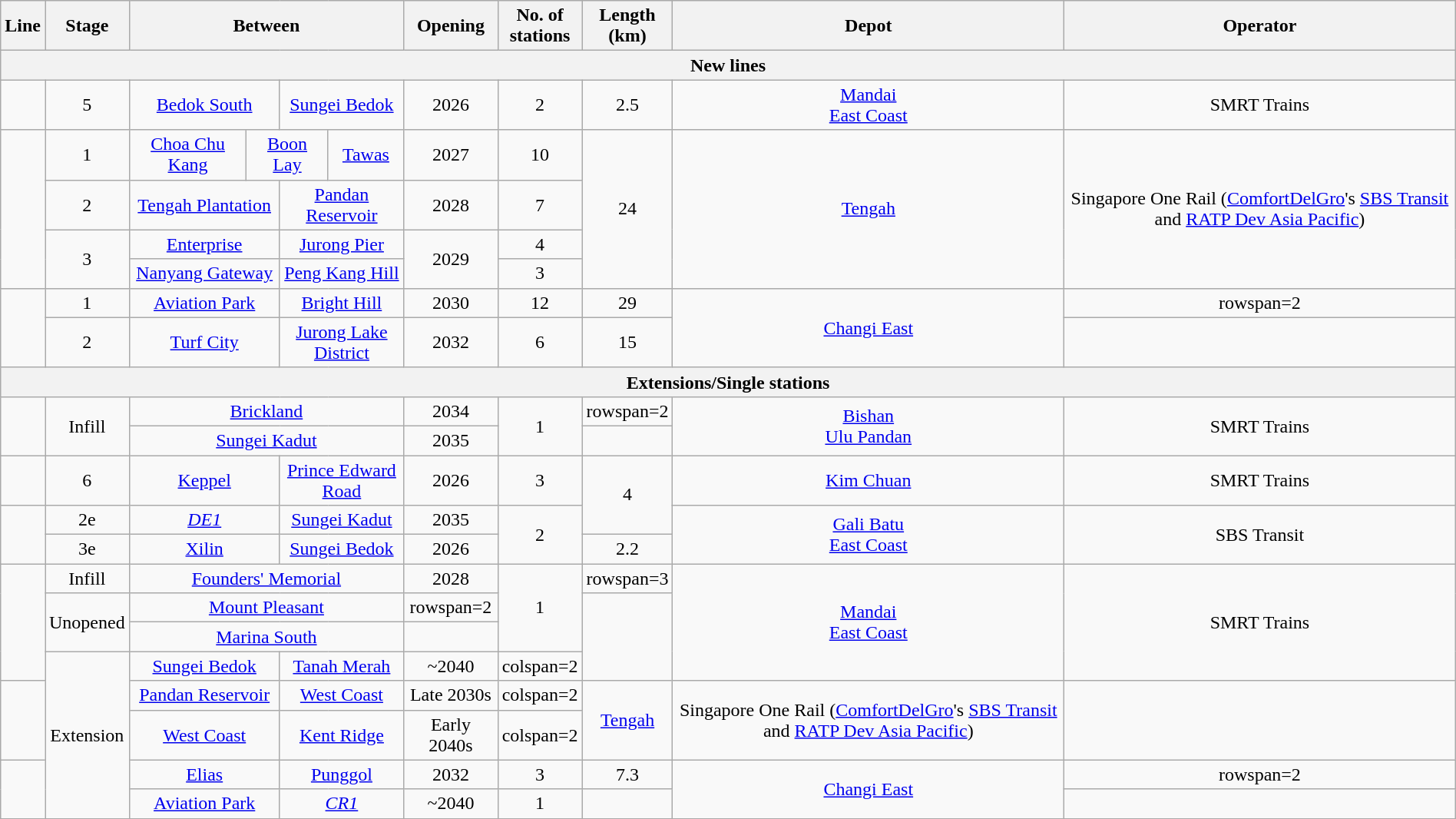<table class="wikitable sortable" style=margin:auto;font-align:center;text-align:center>
<tr>
<th>Line</th>
<th>Stage</th>
<th colspan=4>Between</th>
<th>Opening</th>
<th>No. of<br>stations</th>
<th>Length<br>(km)</th>
<th>Depot</th>
<th>Operator</th>
</tr>
<tr>
<th colspan=11>New lines</th>
</tr>
<tr>
<td style=background-color:#><strong><a href='#'></a></strong></td>
<td>5</td>
<td colspan=2><a href='#'>Bedok South</a></td>
<td colspan=2><a href='#'>Sungei Bedok</a></td>
<td>2026</td>
<td>2</td>
<td>2.5</td>
<td><a href='#'>Mandai</a><br><a href='#'>East Coast</a></td>
<td>SMRT Trains</td>
</tr>
<tr>
<td rowspan=4 style=background-color:#><strong><a href='#'></a></strong></td>
<td>1</td>
<td><a href='#'>Choa Chu Kang</a></td>
<td colspan=2><a href='#'>Boon Lay</a></td>
<td><a href='#'>Tawas</a></td>
<td>2027</td>
<td>10</td>
<td rowspan=4>24</td>
<td rowspan=4><a href='#'>Tengah</a></td>
<td rowspan=4>Singapore One Rail (<a href='#'>ComfortDelGro</a>'s <a href='#'>SBS Transit</a> and <a href='#'>RATP Dev Asia Pacific</a>)</td>
</tr>
<tr>
<td>2</td>
<td colspan=2><a href='#'>Tengah Plantation</a></td>
<td colspan=2><a href='#'>Pandan Reservoir</a></td>
<td>2028</td>
<td>7</td>
</tr>
<tr>
<td rowspan=2>3</td>
<td colspan=2><a href='#'>Enterprise</a></td>
<td colspan=2><a href='#'>Jurong Pier</a></td>
<td rowspan=2>2029</td>
<td>4</td>
</tr>
<tr>
<td colspan=2><a href='#'>Nanyang Gateway</a></td>
<td colspan=2><a href='#'>Peng Kang Hill</a></td>
<td>3</td>
</tr>
<tr>
<td rowspan=2 style=background-color:#><strong><a href='#'></a></strong></td>
<td>1</td>
<td colspan=2><a href='#'>Aviation Park</a></td>
<td colspan=2><a href='#'>Bright Hill</a></td>
<td>2030</td>
<td>12</td>
<td>29</td>
<td rowspan=2><a href='#'>Changi East</a></td>
<td>rowspan=2 </td>
</tr>
<tr>
<td>2</td>
<td colspan=2><a href='#'>Turf City</a></td>
<td colspan=2><a href='#'>Jurong Lake District</a></td>
<td>2032</td>
<td>6</td>
<td>15</td>
</tr>
<tr>
<th colspan=13>Extensions/Single stations</th>
</tr>
<tr>
<td rowspan=2 style=background-color:#><strong><a href='#'></a></strong></td>
<td rowspan=2>Infill</td>
<td colspan=4><a href='#'>Brickland</a></td>
<td>2034</td>
<td rowspan=2>1</td>
<td>rowspan=2 </td>
<td rowspan=2><a href='#'>Bishan</a><br><a href='#'>Ulu Pandan</a></td>
<td rowspan=2>SMRT Trains</td>
</tr>
<tr>
<td colspan=4><a href='#'>Sungei Kadut</a></td>
<td>2035</td>
</tr>
<tr>
<td style=background-color:#><strong><a href='#'></a></strong></td>
<td>6</td>
<td colspan=2><a href='#'>Keppel</a></td>
<td colspan=2><a href='#'>Prince Edward Road</a></td>
<td>2026</td>
<td>3</td>
<td rowspan=2>4</td>
<td><a href='#'>Kim Chuan</a></td>
<td>SMRT Trains</td>
</tr>
<tr>
<td rowspan=2 style=background-color:#><strong><a href='#'></a></strong></td>
<td>2e</td>
<td colspan=2><a href='#'><em>DE1</em></a></td>
<td colspan=2><a href='#'>Sungei Kadut</a></td>
<td>2035</td>
<td rowspan=2>2</td>
<td rowspan=2><a href='#'>Gali Batu</a><br><a href='#'>East Coast</a></td>
<td rowspan=2>SBS Transit</td>
</tr>
<tr>
<td>3e</td>
<td colspan=2><a href='#'>Xilin</a></td>
<td colspan=2><a href='#'>Sungei Bedok</a></td>
<td>2026</td>
<td>2.2</td>
</tr>
<tr>
<td rowspan=4 style=background-color:#><strong><a href='#'></a></strong></td>
<td>Infill</td>
<td colspan=4><a href='#'>Founders' Memorial</a></td>
<td>2028</td>
<td rowspan=3>1</td>
<td>rowspan=3 </td>
<td rowspan=4><a href='#'>Mandai</a><br><a href='#'>East Coast</a></td>
<td rowspan=4>SMRT Trains</td>
</tr>
<tr>
<td rowspan=2>Unopened</td>
<td colspan=4><a href='#'>Mount Pleasant</a></td>
<td>rowspan=2 </td>
</tr>
<tr>
<td colspan=4><a href='#'>Marina South</a></td>
</tr>
<tr>
<td rowspan=5>Extension</td>
<td colspan=2><a href='#'>Sungei Bedok</a></td>
<td colspan=2><a href='#'>Tanah Merah</a></td>
<td>~2040</td>
<td>colspan=2 </td>
</tr>
<tr>
<td rowspan=2 style=background-color:#><strong><a href='#'></a></strong></td>
<td colspan=2><a href='#'>Pandan Reservoir</a></td>
<td colspan=2><a href='#'>West Coast</a></td>
<td>Late 2030s</td>
<td>colspan=2 </td>
<td rowspan=2><a href='#'>Tengah</a></td>
<td rowspan=2>Singapore One Rail (<a href='#'>ComfortDelGro</a>'s <a href='#'>SBS Transit</a> and <a href='#'>RATP Dev Asia Pacific</a>)</td>
</tr>
<tr>
<td colspan=2><a href='#'>West Coast</a></td>
<td colspan=2><a href='#'>Kent Ridge</a></td>
<td>Early 2040s</td>
<td>colspan=2 </td>
</tr>
<tr>
<td rowspan=2 style=background-color:#><strong><a href='#'></a></strong></td>
<td colspan=2><a href='#'>Elias</a></td>
<td colspan=2><a href='#'>Punggol</a></td>
<td>2032</td>
<td>3</td>
<td>7.3</td>
<td rowspan=2><a href='#'>Changi East</a></td>
<td>rowspan=2 </td>
</tr>
<tr>
<td colspan=2><a href='#'>Aviation Park</a></td>
<td colspan=2><em><a href='#'>CR1</a></em></td>
<td>~2040</td>
<td>1</td>
<td></td>
</tr>
<tr>
</tr>
</table>
